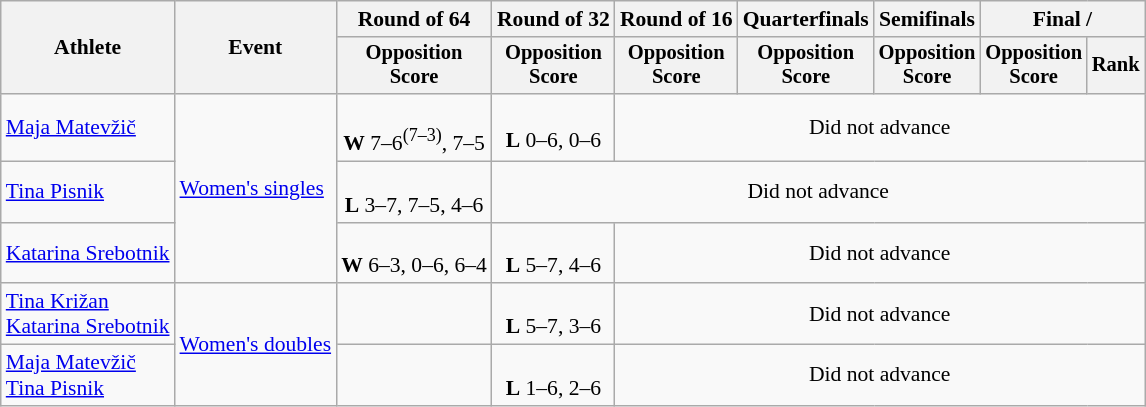<table class=wikitable style="font-size:90%">
<tr>
<th rowspan="2">Athlete</th>
<th rowspan="2">Event</th>
<th>Round of 64</th>
<th>Round of 32</th>
<th>Round of 16</th>
<th>Quarterfinals</th>
<th>Semifinals</th>
<th colspan=2>Final / </th>
</tr>
<tr style="font-size:95%">
<th>Opposition<br>Score</th>
<th>Opposition<br>Score</th>
<th>Opposition<br>Score</th>
<th>Opposition<br>Score</th>
<th>Opposition<br>Score</th>
<th>Opposition<br>Score</th>
<th>Rank</th>
</tr>
<tr align=center>
<td align=left><a href='#'>Maja Matevžič</a></td>
<td align=left rowspan=3><a href='#'>Women's singles</a></td>
<td><br><strong>W</strong> 7–6<sup>(7–3)</sup>, 7–5</td>
<td><br><strong>L</strong> 0–6, 0–6</td>
<td colspan=5>Did not advance</td>
</tr>
<tr align=center>
<td align=left><a href='#'>Tina Pisnik</a></td>
<td><br><strong>L</strong> 3–7, 7–5, 4–6</td>
<td colspan=6>Did not advance</td>
</tr>
<tr align=center>
<td align=left><a href='#'>Katarina Srebotnik</a></td>
<td><br><strong>W</strong> 6–3, 0–6, 6–4</td>
<td><br><strong>L</strong> 5–7, 4–6</td>
<td colspan=5>Did not advance</td>
</tr>
<tr align=center>
<td align=left><a href='#'>Tina Križan</a><br><a href='#'>Katarina Srebotnik</a></td>
<td align=left rowspan=2><a href='#'>Women's doubles</a></td>
<td></td>
<td><br><strong>L</strong> 5–7, 3–6</td>
<td colspan=5>Did not advance</td>
</tr>
<tr align=center>
<td align=left><a href='#'>Maja Matevžič</a><br><a href='#'>Tina Pisnik</a></td>
<td></td>
<td><br><strong>L</strong> 1–6, 2–6</td>
<td colspan=5>Did not advance</td>
</tr>
</table>
